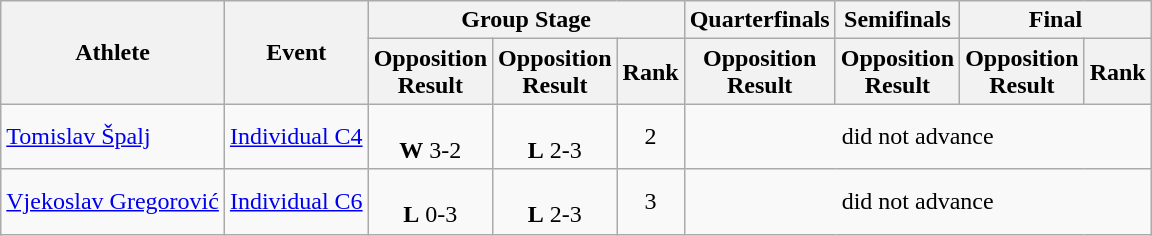<table class=wikitable>
<tr>
<th rowspan="2">Athlete</th>
<th rowspan="2">Event</th>
<th colspan="3">Group Stage</th>
<th>Quarterfinals</th>
<th>Semifinals</th>
<th colspan="2">Final</th>
</tr>
<tr>
<th>Opposition<br>Result</th>
<th>Opposition<br>Result</th>
<th>Rank</th>
<th>Opposition<br>Result</th>
<th>Opposition<br>Result</th>
<th>Opposition<br>Result</th>
<th>Rank</th>
</tr>
<tr align=center>
<td align=left><a href='#'>Tomislav Špalj</a></td>
<td align=left><a href='#'>Individual C4</a></td>
<td><br> <strong>W</strong> 3-2</td>
<td><br> <strong>L</strong> 2-3</td>
<td>2</td>
<td colspan=4>did not advance</td>
</tr>
<tr align=center>
<td align=left><a href='#'>Vjekoslav Gregorović</a></td>
<td align=left><a href='#'>Individual C6</a></td>
<td><br> <strong>L</strong> 0-3</td>
<td><br> <strong>L</strong> 2-3</td>
<td>3</td>
<td colspan=4>did not advance</td>
</tr>
</table>
